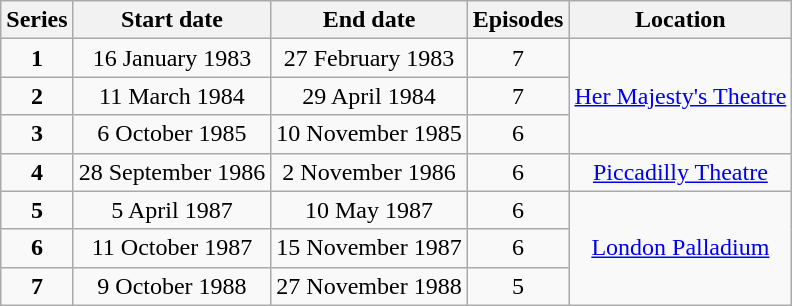<table class="wikitable" style="text-align:center;">
<tr>
<th>Series</th>
<th>Start date</th>
<th>End date</th>
<th>Episodes</th>
<th>Location</th>
</tr>
<tr>
<td><strong>1</strong></td>
<td>16 January 1983</td>
<td>27 February 1983</td>
<td>7</td>
<td rowspan="3"><a href='#'>Her Majesty's Theatre</a></td>
</tr>
<tr>
<td><strong>2</strong></td>
<td>11 March 1984</td>
<td>29 April 1984</td>
<td>7</td>
</tr>
<tr>
<td><strong>3</strong></td>
<td>6 October 1985</td>
<td>10 November 1985</td>
<td>6</td>
</tr>
<tr>
<td><strong>4</strong></td>
<td>28 September 1986</td>
<td>2 November 1986</td>
<td>6</td>
<td><a href='#'>Piccadilly Theatre</a></td>
</tr>
<tr>
<td><strong>5</strong></td>
<td>5 April 1987</td>
<td>10 May 1987</td>
<td>6</td>
<td rowspan="3"><a href='#'>London Palladium</a></td>
</tr>
<tr>
<td><strong>6</strong></td>
<td>11 October 1987</td>
<td>15 November 1987</td>
<td>6</td>
</tr>
<tr>
<td><strong>7</strong></td>
<td>9 October 1988</td>
<td>27 November 1988</td>
<td>5</td>
</tr>
</table>
